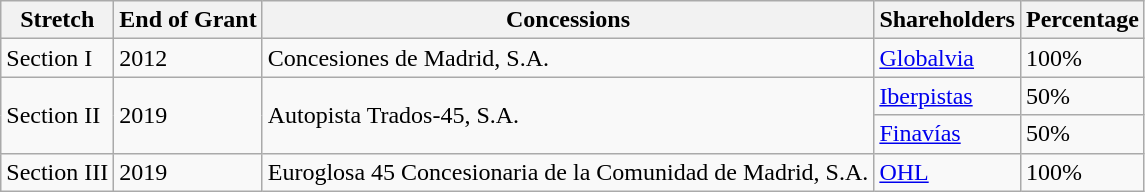<table class="wikitable">
<tr>
<th>Stretch</th>
<th>End of Grant</th>
<th>Concessions</th>
<th>Shareholders</th>
<th>Percentage</th>
</tr>
<tr>
<td>Section I</td>
<td>2012</td>
<td>Concesiones de Madrid, S.A.</td>
<td><a href='#'>Globalvia</a></td>
<td>100%</td>
</tr>
<tr>
<td rowspan="2">Section II</td>
<td rowspan="2">2019</td>
<td rowspan="2">Autopista Trados-45, S.A.</td>
<td><a href='#'>Iberpistas</a></td>
<td>50%</td>
</tr>
<tr>
<td><a href='#'>Finavías</a></td>
<td>50%</td>
</tr>
<tr>
<td>Section III</td>
<td>2019</td>
<td>Euroglosa 45 Concesionaria de la Comunidad de Madrid, S.A.</td>
<td><a href='#'>OHL</a></td>
<td>100%</td>
</tr>
</table>
